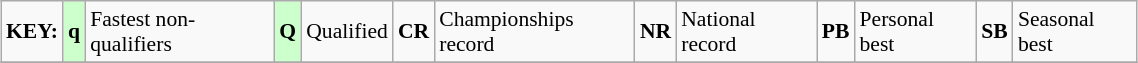<table class="wikitable" style="margin:0.5em auto; font-size:90%;position:relative;" width=60%>
<tr>
<td><strong>KEY:</strong></td>
<td bgcolor=ccffcc align=center><strong>q</strong></td>
<td>Fastest non-qualifiers</td>
<td bgcolor=ccffcc align=center><strong>Q</strong></td>
<td>Qualified</td>
<td align=center><strong>CR</strong></td>
<td>Championships record</td>
<td align=center><strong>NR</strong></td>
<td>National record</td>
<td align=center><strong>PB</strong></td>
<td>Personal best</td>
<td align=center><strong>SB</strong></td>
<td>Seasonal best</td>
</tr>
<tr>
</tr>
</table>
